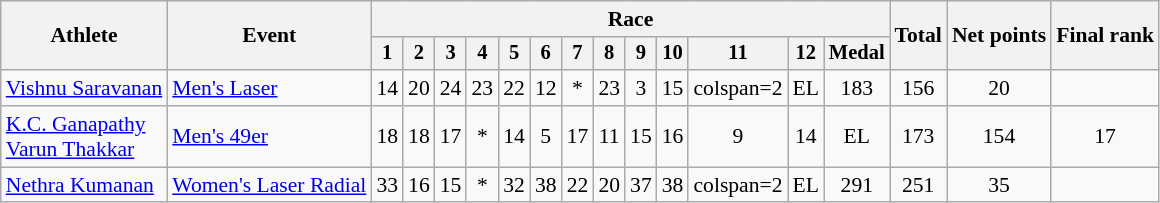<table class="wikitable" style="font-size:90%">
<tr>
<th rowspan="2">Athlete</th>
<th rowspan="2">Event</th>
<th colspan=13>Race</th>
<th rowspan=2>Total</th>
<th rowspan=2>Net points</th>
<th rowspan=2>Final rank</th>
</tr>
<tr style="font-size:95%">
<th>1</th>
<th>2</th>
<th>3</th>
<th>4</th>
<th>5</th>
<th>6</th>
<th>7</th>
<th>8</th>
<th>9</th>
<th>10</th>
<th>11</th>
<th>12</th>
<th>Medal</th>
</tr>
<tr align=center>
<td align=left><a href='#'>Vishnu Saravanan</a></td>
<td align=left><a href='#'>Men's Laser</a></td>
<td>14</td>
<td>20</td>
<td>24</td>
<td>23</td>
<td>22</td>
<td>12</td>
<td>*</td>
<td>23</td>
<td>3</td>
<td>15</td>
<td>colspan=2 </td>
<td>EL</td>
<td>183</td>
<td>156</td>
<td>20</td>
</tr>
<tr align=center>
<td align=left><a href='#'>K.C. Ganapathy</a> <br> <a href='#'>Varun Thakkar</a></td>
<td align=left><a href='#'>Men's 49er</a></td>
<td>18</td>
<td>18</td>
<td>17</td>
<td>*</td>
<td>14</td>
<td>5</td>
<td>17</td>
<td>11</td>
<td>15</td>
<td>16</td>
<td>9</td>
<td>14</td>
<td>EL</td>
<td>173</td>
<td>154</td>
<td>17</td>
</tr>
<tr align=center>
<td align=left><a href='#'>Nethra Kumanan</a></td>
<td align=left><a href='#'>Women's Laser Radial</a></td>
<td>33</td>
<td>16</td>
<td>15</td>
<td>*</td>
<td>32</td>
<td>38</td>
<td>22</td>
<td>20</td>
<td>37</td>
<td>38</td>
<td>colspan=2 </td>
<td>EL</td>
<td>291</td>
<td>251</td>
<td>35</td>
</tr>
</table>
